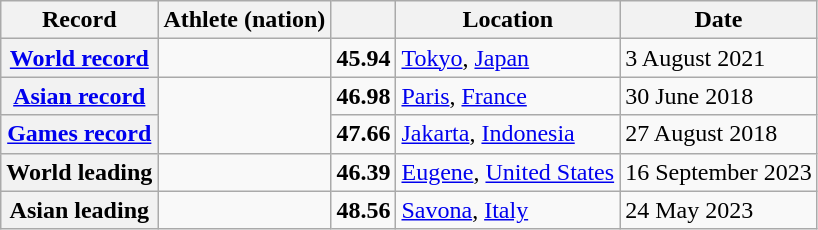<table class="wikitable">
<tr>
<th scope="col">Record</th>
<th scope="col">Athlete (nation)</th>
<th scope="col"></th>
<th scope="col">Location</th>
<th scope="col">Date</th>
</tr>
<tr>
<th scope="row"><a href='#'>World record</a></th>
<td></td>
<td align="center"><strong>45.94</strong></td>
<td><a href='#'>Tokyo</a>, <a href='#'>Japan</a></td>
<td>3 August 2021</td>
</tr>
<tr>
<th scope="row"><a href='#'>Asian record</a></th>
<td rowspan="2"></td>
<td align="center"><strong>46.98</strong></td>
<td><a href='#'>Paris</a>, <a href='#'>France</a></td>
<td>30 June 2018</td>
</tr>
<tr>
<th><a href='#'>Games record</a></th>
<td align="center"><strong>47.66</strong></td>
<td><a href='#'>Jakarta</a>, <a href='#'>Indonesia</a></td>
<td>27 August 2018</td>
</tr>
<tr>
<th scope="row">World leading</th>
<td></td>
<td align="center"><strong>46.39</strong></td>
<td><a href='#'>Eugene</a>, <a href='#'>United States</a></td>
<td>16 September 2023</td>
</tr>
<tr>
<th scope="row">Asian leading</th>
<td></td>
<td align="center"><strong>48.56</strong></td>
<td><a href='#'>Savona</a>, <a href='#'>Italy</a></td>
<td>24 May 2023</td>
</tr>
</table>
